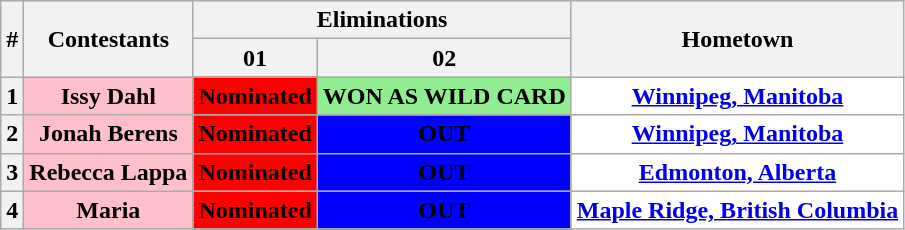<table class="wikitable" style="text-align:center;">
<tr>
<th rowspan=2>#</th>
<th rowspan=2>Contestants</th>
<th colspan=2>Eliminations</th>
<th rowspan=2>Hometown</th>
</tr>
<tr>
<th>01</th>
<th>02</th>
</tr>
<tr>
<th>1</th>
<td style="background:Pink;"><strong> Issy Dahl</strong></td>
<td style="background:Red;"><strong>Nominated</strong></td>
<td style="background:lightgreen"><strong>WON AS WILD CARD</strong></td>
<td style="background:White;"><strong><a href='#'>Winnipeg, Manitoba</a></strong></td>
</tr>
<tr>
<th>2</th>
<td style="background:Pink;"><strong> Jonah Berens</strong></td>
<td style="background:Red;"><strong>Nominated</strong></td>
<td style="background:Blue"><strong>OUT</strong></td>
<td style="background:White;"><strong><a href='#'>Winnipeg, Manitoba</a></strong></td>
</tr>
<tr>
<th>3</th>
<td style="background:Pink;"><strong>Rebecca Lappa</strong></td>
<td style="background:Red;"><strong>Nominated</strong></td>
<td style="background:blue"><strong>OUT</strong></td>
<td style="background:White;"><strong><a href='#'>Edmonton, Alberta</a></strong></td>
</tr>
<tr>
<th>4</th>
<td style="background:Pink;"><strong> Maria</strong></td>
<td style="background:Red;"><strong>Nominated</strong></td>
<td style="background:Blue"><strong>OUT</strong></td>
<td style="background:White;"><strong><a href='#'>Maple Ridge, British Columbia</a></strong></td>
</tr>
</table>
